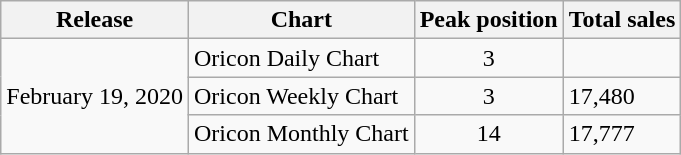<table class="wikitable">
<tr>
<th>Release</th>
<th>Chart</th>
<th>Peak position</th>
<th>Total sales</th>
</tr>
<tr>
<td rowspan="3">February 19, 2020</td>
<td>Oricon Daily Chart</td>
<td align="center">3</td>
<td></td>
</tr>
<tr>
<td>Oricon Weekly Chart</td>
<td align="center">3</td>
<td>17,480</td>
</tr>
<tr>
<td>Oricon Monthly Chart</td>
<td align="center">14</td>
<td>17,777</td>
</tr>
</table>
